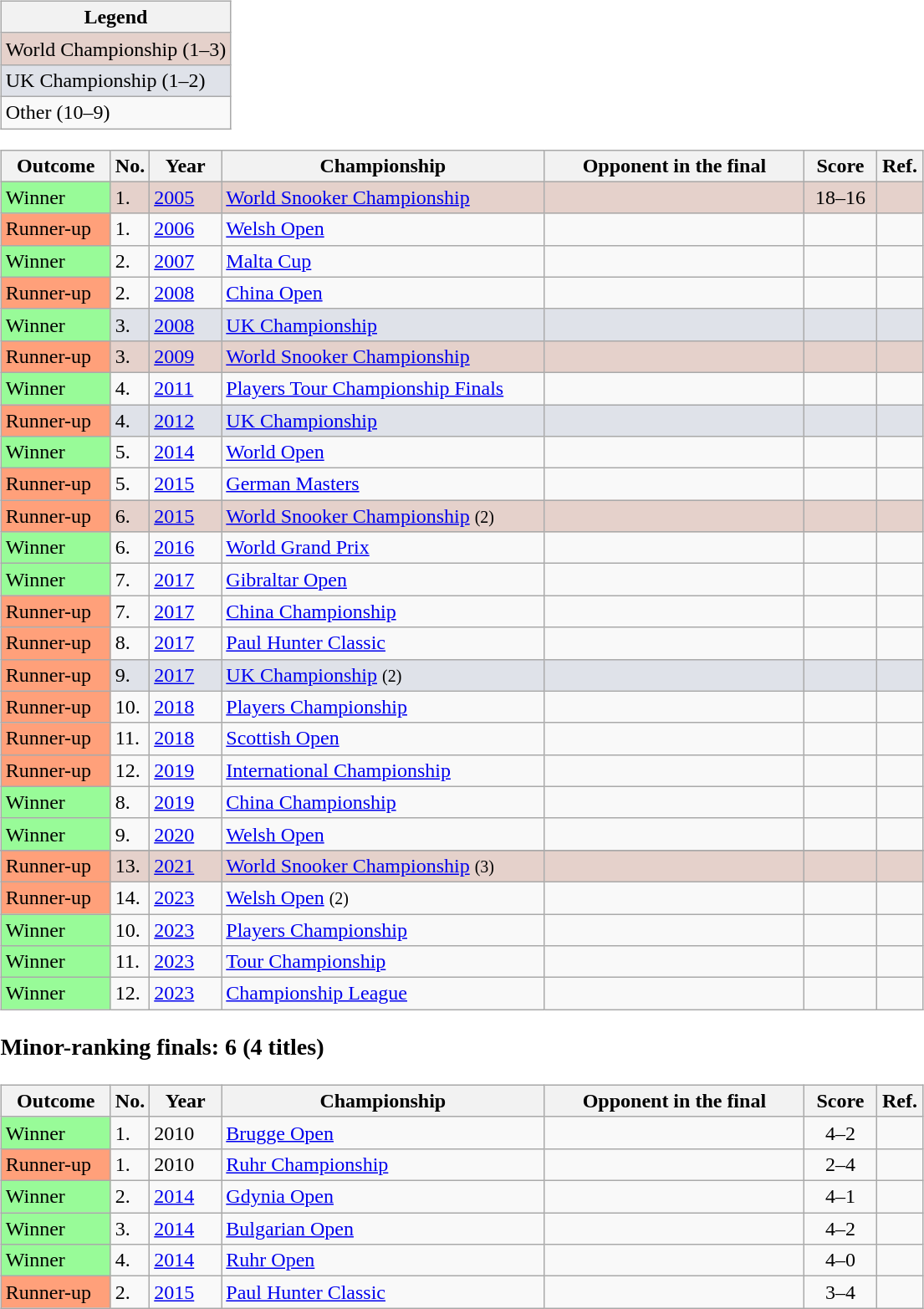<table>
<tr>
<td valign=top width=40% align=left><br><table class="wikitable">
<tr>
<th>Legend</th>
</tr>
<tr bgcolor="#e5d1cb">
<td>World Championship (1–3)</td>
</tr>
<tr bgcolor="dfe2e9">
<td>UK Championship (1–2)</td>
</tr>
<tr bgcolor=>
<td>Other (10–9)</td>
</tr>
</table>
<table class="sortable wikitable">
<tr>
<th width="80">Outcome</th>
<th width="20">No.</th>
<th width="50">Year</th>
<th width="250">Championship</th>
<th width="200">Opponent in the final</th>
<th width="50">Score</th>
<th width="30">Ref.</th>
</tr>
<tr style="background:#e5d1cb;">
<td style="background:#98FB98">Winner</td>
<td>1.</td>
<td><a href='#'>2005</a></td>
<td><a href='#'>World Snooker Championship</a></td>
<td> </td>
<td align="center">18–16</td>
<td align="center"></td>
</tr>
<tr>
<td style="background:#ffa07a;">Runner-up</td>
<td>1.</td>
<td><a href='#'>2006</a></td>
<td><a href='#'>Welsh Open</a></td>
<td> </td>
<td align="center"></td>
<td align="center"></td>
</tr>
<tr>
<td style="background:#98FB98">Winner</td>
<td>2.</td>
<td><a href='#'>2007</a></td>
<td><a href='#'>Malta Cup</a></td>
<td> </td>
<td align="center"></td>
<td align="center"></td>
</tr>
<tr>
<td style="background:#ffa07a;">Runner-up</td>
<td>2.</td>
<td><a href='#'>2008</a></td>
<td><a href='#'>China Open</a></td>
<td> </td>
<td align="center"></td>
<td align="center"></td>
</tr>
<tr style="background:#dfe2e9;">
<td style="background:#98FB98">Winner</td>
<td>3.</td>
<td><a href='#'>2008</a></td>
<td><a href='#'>UK Championship</a></td>
<td> </td>
<td align="center"></td>
<td align="center"></td>
</tr>
<tr style="background:#e5d1cb;">
<td style="background:#ffa07a;">Runner-up</td>
<td>3.</td>
<td><a href='#'>2009</a></td>
<td><a href='#'>World Snooker Championship</a></td>
<td> </td>
<td align="center"></td>
<td align="center"></td>
</tr>
<tr>
<td style="background:#98FB98">Winner</td>
<td>4.</td>
<td><a href='#'>2011</a></td>
<td><a href='#'>Players Tour Championship Finals</a></td>
<td> </td>
<td align="center"></td>
<td align="center"></td>
</tr>
<tr style="background:#dfe2e9;">
<td style="background:#ffa07a;">Runner-up</td>
<td>4.</td>
<td><a href='#'>2012</a></td>
<td><a href='#'>UK Championship</a></td>
<td> </td>
<td align="center"></td>
<td align="center"></td>
</tr>
<tr>
<td style="background:#98FB98">Winner</td>
<td>5.</td>
<td><a href='#'>2014</a></td>
<td><a href='#'>World Open</a></td>
<td> </td>
<td align="center"></td>
<td align="center"></td>
</tr>
<tr>
<td style="background:#ffa07a">Runner-up</td>
<td>5.</td>
<td><a href='#'>2015</a></td>
<td><a href='#'>German Masters</a></td>
<td> </td>
<td align="center"></td>
<td align="center"></td>
</tr>
<tr style="background:#e5d1cb;">
<td style="background:#ffa07a;">Runner-up</td>
<td>6.</td>
<td><a href='#'>2015</a></td>
<td><a href='#'>World Snooker Championship</a> <small>(2)</small></td>
<td> </td>
<td align="center"></td>
<td align="center"></td>
</tr>
<tr>
<td style="background:#98FB98">Winner</td>
<td>6.</td>
<td><a href='#'>2016</a></td>
<td><a href='#'>World Grand Prix</a></td>
<td> </td>
<td align="center"></td>
<td align="center"></td>
</tr>
<tr>
<td style="background:#98FB98">Winner</td>
<td>7.</td>
<td><a href='#'>2017</a></td>
<td><a href='#'>Gibraltar Open</a></td>
<td> </td>
<td align="center"></td>
<td align="center"></td>
</tr>
<tr>
<td style="background:#ffa07a;">Runner-up</td>
<td>7.</td>
<td><a href='#'>2017</a></td>
<td><a href='#'>China Championship</a></td>
<td> </td>
<td align="center"></td>
<td align="center"></td>
</tr>
<tr>
<td style="background:#ffa07a;">Runner-up</td>
<td>8.</td>
<td><a href='#'>2017</a></td>
<td><a href='#'>Paul Hunter Classic</a></td>
<td> </td>
<td align="center"></td>
<td align="center"></td>
</tr>
<tr style="background:#dfe2e9;">
<td style="background:#ffa07a;">Runner-up</td>
<td>9.</td>
<td><a href='#'>2017</a></td>
<td><a href='#'>UK Championship</a> <small>(2)</small></td>
<td> </td>
<td style="text-align:center;"></td>
<td style="text-align:center;"></td>
</tr>
<tr>
<td style="background:#ffa07a;">Runner-up</td>
<td>10.</td>
<td><a href='#'>2018</a></td>
<td><a href='#'>Players Championship</a></td>
<td> </td>
<td style="text-align:center;"></td>
<td style="text-align:center;"></td>
</tr>
<tr>
<td style="background:#ffa07a;">Runner-up</td>
<td>11.</td>
<td><a href='#'>2018</a></td>
<td><a href='#'>Scottish Open</a></td>
<td> </td>
<td style="text-align:center;"></td>
<td style="text-align:center;"></td>
</tr>
<tr>
<td style="background:#ffa07a;">Runner-up</td>
<td>12.</td>
<td><a href='#'>2019</a></td>
<td><a href='#'>International Championship</a></td>
<td> </td>
<td style="text-align:center;"></td>
<td style="text-align:center;"></td>
</tr>
<tr>
<td style="background:#98FB98">Winner</td>
<td>8.</td>
<td><a href='#'>2019</a></td>
<td><a href='#'>China Championship</a></td>
<td> </td>
<td style="text-align:center;"></td>
<td style="text-align:center;"></td>
</tr>
<tr>
<td style="background:#98FB98">Winner</td>
<td>9.</td>
<td><a href='#'>2020</a></td>
<td><a href='#'>Welsh Open</a></td>
<td> </td>
<td style="text-align:center;"></td>
<td align="center"></td>
</tr>
<tr>
</tr>
<tr style="background:#e5d1cb;">
<td style="background:#ffa07a;">Runner-up</td>
<td>13.</td>
<td><a href='#'>2021</a></td>
<td><a href='#'>World Snooker Championship</a> <small>(3)</small></td>
<td> </td>
<td align="center"></td>
<td align="center"></td>
</tr>
<tr>
<td style="background:#ffa07a;">Runner-up</td>
<td>14.</td>
<td><a href='#'>2023</a></td>
<td><a href='#'>Welsh Open</a> <small>(2)</small></td>
<td> </td>
<td align="center"></td>
<td align="center"></td>
</tr>
<tr>
<td style="background:#98FB98">Winner</td>
<td>10.</td>
<td><a href='#'>2023</a></td>
<td><a href='#'>Players Championship</a></td>
<td> </td>
<td style="text-align:center;"></td>
<td align="center"></td>
</tr>
<tr>
<td style="background:#98FB98">Winner</td>
<td>11.</td>
<td><a href='#'>2023</a></td>
<td><a href='#'>Tour Championship</a></td>
<td> </td>
<td style="text-align:center;"></td>
<td align="center"></td>
</tr>
<tr>
<td style="background:#98FB98">Winner</td>
<td>12.</td>
<td><a href='#'>2023</a></td>
<td><a href='#'>Championship League</a></td>
<td> </td>
<td style="text-align:center;"></td>
<td></td>
</tr>
</table>
<h3>Minor-ranking finals: 6 (4 titles)</h3><table class="sortable wikitable">
<tr>
<th width="80">Outcome</th>
<th width="20">No.</th>
<th width="50">Year</th>
<th width="250">Championship</th>
<th width="200">Opponent in the final</th>
<th width="50">Score</th>
<th width="30">Ref.</th>
</tr>
<tr>
<td style="background:#98FB98">Winner</td>
<td>1.</td>
<td>2010</td>
<td><a href='#'>Brugge Open</a></td>
<td> </td>
<td align="center">4–2</td>
<td align="center"></td>
</tr>
<tr>
<td style="background:#ffa07a;">Runner-up</td>
<td>1.</td>
<td>2010</td>
<td><a href='#'>Ruhr Championship</a></td>
<td> </td>
<td align="center">2–4</td>
<td align="center"></td>
</tr>
<tr>
<td style="background:#98FB98">Winner</td>
<td>2.</td>
<td><a href='#'>2014</a></td>
<td><a href='#'>Gdynia Open</a></td>
<td> </td>
<td align="center">4–1</td>
<td align="center"></td>
</tr>
<tr>
<td style="background:#98FB98">Winner</td>
<td>3.</td>
<td><a href='#'>2014</a></td>
<td><a href='#'>Bulgarian Open</a></td>
<td> </td>
<td align="center">4–2</td>
<td align="center"></td>
</tr>
<tr>
<td style="background:#98FB98">Winner</td>
<td>4.</td>
<td><a href='#'>2014</a></td>
<td><a href='#'>Ruhr Open</a></td>
<td> </td>
<td align="center">4–0</td>
<td align="center"></td>
</tr>
<tr>
<td style="background:#ffa07a;">Runner-up</td>
<td>2.</td>
<td><a href='#'>2015</a></td>
<td><a href='#'>Paul Hunter Classic</a></td>
<td> </td>
<td align="center">3–4</td>
<td align="center"></td>
</tr>
</table>
</td>
</tr>
</table>
